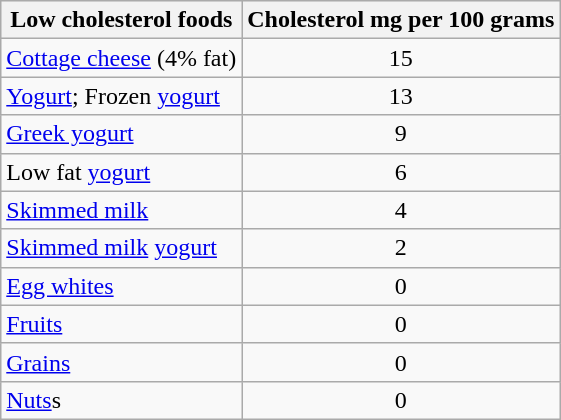<table class="sortable wikitable">
<tr style="background:#ececec;">
<th>Low cholesterol foods</th>
<th>Cholesterol mg per 100 grams</th>
</tr>
<tr>
<td><a href='#'>Cottage cheese</a> (4% fat)</td>
<td align=center>15</td>
</tr>
<tr>
<td><a href='#'>Yogurt</a>; Frozen <a href='#'>yogurt</a></td>
<td align=center>13</td>
</tr>
<tr>
<td><a href='#'>Greek yogurt</a></td>
<td align=center>9</td>
</tr>
<tr>
<td>Low fat <a href='#'>yogurt</a></td>
<td align=center>6</td>
</tr>
<tr>
<td><a href='#'>Skimmed milk</a></td>
<td align=center>4</td>
</tr>
<tr>
<td><a href='#'>Skimmed milk</a> <a href='#'>yogurt</a></td>
<td align=center>2</td>
</tr>
<tr>
<td><a href='#'>Egg whites</a></td>
<td align=center>0</td>
</tr>
<tr>
<td><a href='#'>Fruits</a></td>
<td align=center>0</td>
</tr>
<tr>
<td><a href='#'>Grains</a></td>
<td align=center>0</td>
</tr>
<tr>
<td><a href='#'>Nuts</a>s</td>
<td align=center>0</td>
</tr>
</table>
